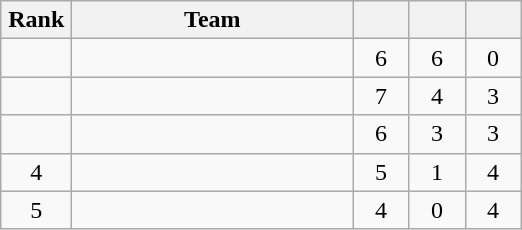<table class="wikitable" style="text-align: center;">
<tr>
<th width=40>Rank</th>
<th width=180>Team</th>
<th width=30></th>
<th width=30></th>
<th width=30></th>
</tr>
<tr>
<td></td>
<td align=left></td>
<td>6</td>
<td>6</td>
<td>0</td>
</tr>
<tr>
<td></td>
<td align=left></td>
<td>7</td>
<td>4</td>
<td>3</td>
</tr>
<tr>
<td></td>
<td align=left></td>
<td>6</td>
<td>3</td>
<td>3</td>
</tr>
<tr>
<td>4</td>
<td align=left></td>
<td>5</td>
<td>1</td>
<td>4</td>
</tr>
<tr>
<td>5</td>
<td align=left></td>
<td>4</td>
<td>0</td>
<td>4</td>
</tr>
</table>
